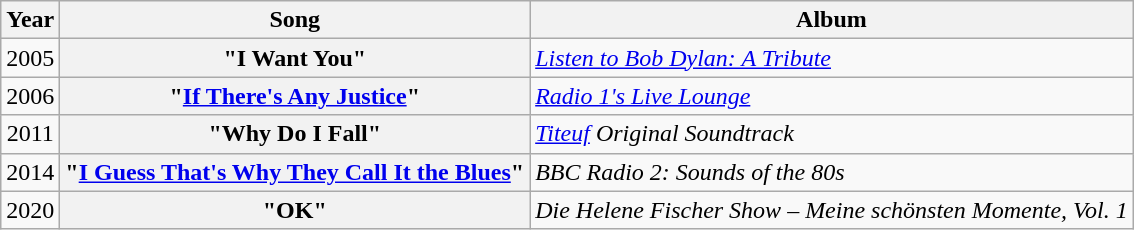<table class="wikitable plainrowheaders">
<tr>
<th align="center">Year</th>
<th align="center">Song</th>
<th align="center">Album</th>
</tr>
<tr>
<td align="center">2005</td>
<th scope="row">"I Want You"</th>
<td><em><a href='#'>Listen to Bob Dylan: A Tribute</a></em></td>
</tr>
<tr>
<td align="center">2006</td>
<th scope="row">"<a href='#'>If There's Any Justice</a>"</th>
<td><em><a href='#'>Radio 1's Live Lounge</a></em></td>
</tr>
<tr>
<td align="center">2011</td>
<th scope="row">"Why Do I Fall"</th>
<td><em><a href='#'>Titeuf</a> Original Soundtrack</em></td>
</tr>
<tr>
<td align="center">2014</td>
<th scope="row">"<a href='#'>I Guess That's Why They Call It the Blues</a>"</th>
<td><em>BBC Radio 2: Sounds of the 80s</em></td>
</tr>
<tr>
<td align="center">2020</td>
<th scope="row">"OK"<br></th>
<td><em>Die Helene Fischer Show – Meine schönsten Momente, Vol. 1</em></td>
</tr>
</table>
